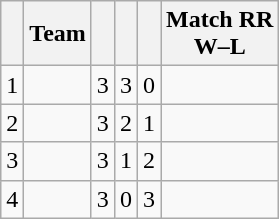<table class="wikitable">
<tr>
<th -Pos></th>
<th>Team</th>
<th Played></th>
<th Won></th>
<th Lost></th>
<th>Match RR <br>W–L</th>
</tr>
<tr>
<td>1</td>
<td><strong></strong></td>
<td>3</td>
<td>3</td>
<td>0</td>
<td></td>
</tr>
<tr>
<td>2</td>
<td></td>
<td>3</td>
<td>2</td>
<td>1</td>
<td></td>
</tr>
<tr>
<td>3</td>
<td></td>
<td>3</td>
<td>1</td>
<td>2</td>
<td></td>
</tr>
<tr>
<td>4</td>
<td></td>
<td>3</td>
<td>0</td>
<td>3</td>
<td></td>
</tr>
</table>
